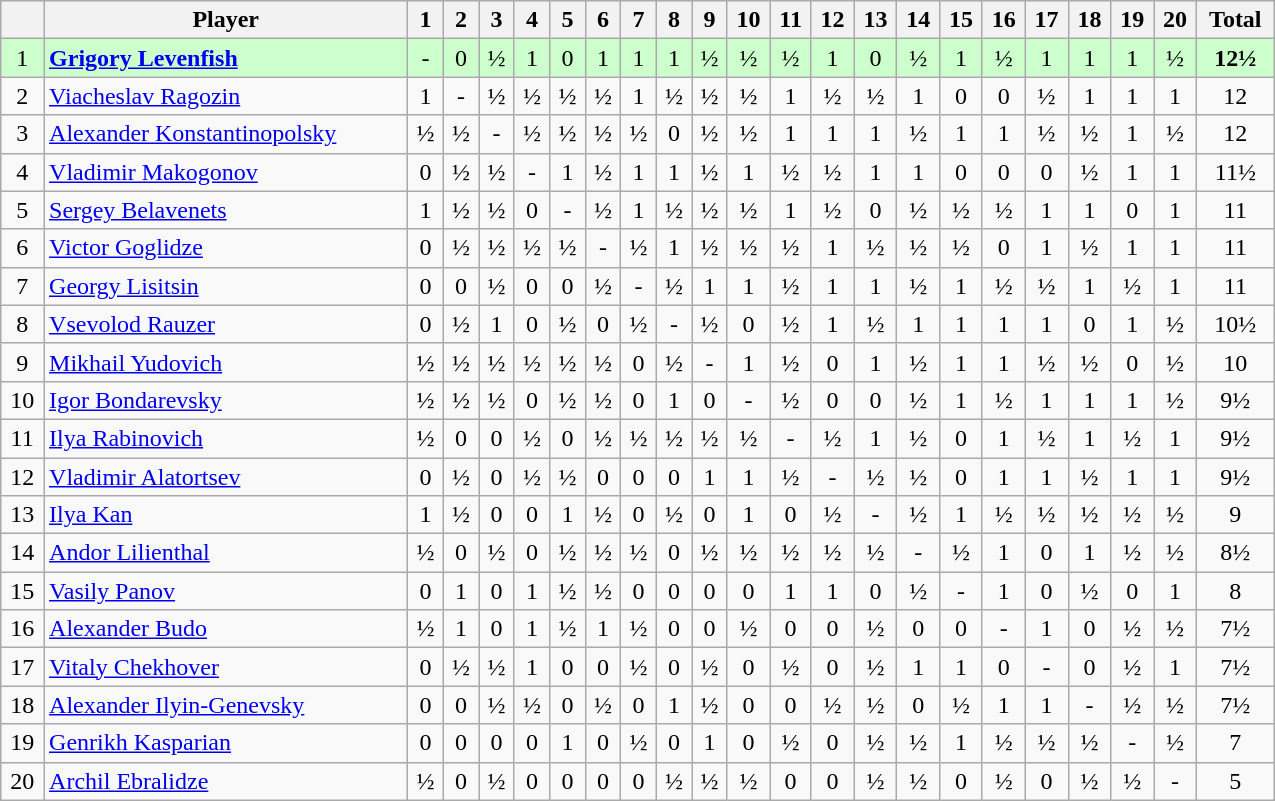<table class="wikitable" border="1" width="850px">
<tr>
<th></th>
<th>Player</th>
<th>1</th>
<th>2</th>
<th>3</th>
<th>4</th>
<th>5</th>
<th>6</th>
<th>7</th>
<th>8</th>
<th>9</th>
<th>10</th>
<th>11</th>
<th>12</th>
<th>13</th>
<th>14</th>
<th>15</th>
<th>16</th>
<th>17</th>
<th>18</th>
<th>19</th>
<th>20</th>
<th>Total</th>
</tr>
<tr align=center style="background:#ccffcc;">
<td>1</td>
<td align=left> <strong><a href='#'>Grigory Levenfish</a></strong></td>
<td>-</td>
<td>0</td>
<td>½</td>
<td>1</td>
<td>0</td>
<td>1</td>
<td>1</td>
<td>1</td>
<td>½</td>
<td>½</td>
<td>½</td>
<td>1</td>
<td>0</td>
<td>½</td>
<td>1</td>
<td>½</td>
<td>1</td>
<td>1</td>
<td>1</td>
<td>½</td>
<td align=center><strong>12½</strong></td>
</tr>
<tr align=center>
<td>2</td>
<td align=left> <a href='#'>Viacheslav Ragozin</a></td>
<td>1</td>
<td>-</td>
<td>½</td>
<td>½</td>
<td>½</td>
<td>½</td>
<td>1</td>
<td>½</td>
<td>½</td>
<td>½</td>
<td>1</td>
<td>½</td>
<td>½</td>
<td>1</td>
<td>0</td>
<td>0</td>
<td>½</td>
<td>1</td>
<td>1</td>
<td>1</td>
<td align=center>12</td>
</tr>
<tr align=center>
<td>3</td>
<td align=left> <a href='#'>Alexander Konstantinopolsky</a></td>
<td>½</td>
<td>½</td>
<td>-</td>
<td>½</td>
<td>½</td>
<td>½</td>
<td>½</td>
<td>0</td>
<td>½</td>
<td>½</td>
<td>1</td>
<td>1</td>
<td>1</td>
<td>½</td>
<td>1</td>
<td>1</td>
<td>½</td>
<td>½</td>
<td>1</td>
<td>½</td>
<td align=center>12</td>
</tr>
<tr align=center>
<td>4</td>
<td align=left> <a href='#'>Vladimir Makogonov</a></td>
<td>0</td>
<td>½</td>
<td>½</td>
<td>-</td>
<td>1</td>
<td>½</td>
<td>1</td>
<td>1</td>
<td>½</td>
<td>1</td>
<td>½</td>
<td>½</td>
<td>1</td>
<td>1</td>
<td>0</td>
<td>0</td>
<td>0</td>
<td>½</td>
<td>1</td>
<td>1</td>
<td align=center>11½</td>
</tr>
<tr align=center>
<td>5</td>
<td align=left> <a href='#'>Sergey Belavenets</a></td>
<td>1</td>
<td>½</td>
<td>½</td>
<td>0</td>
<td>-</td>
<td>½</td>
<td>1</td>
<td>½</td>
<td>½</td>
<td>½</td>
<td>1</td>
<td>½</td>
<td>0</td>
<td>½</td>
<td>½</td>
<td>½</td>
<td>1</td>
<td>1</td>
<td>0</td>
<td>1</td>
<td align=center>11</td>
</tr>
<tr align=center>
<td>6</td>
<td align=left> <a href='#'>Victor Goglidze</a></td>
<td>0</td>
<td>½</td>
<td>½</td>
<td>½</td>
<td>½</td>
<td>-</td>
<td>½</td>
<td>1</td>
<td>½</td>
<td>½</td>
<td>½</td>
<td>1</td>
<td>½</td>
<td>½</td>
<td>½</td>
<td>0</td>
<td>1</td>
<td>½</td>
<td>1</td>
<td>1</td>
<td align=center>11</td>
</tr>
<tr align=center>
<td>7</td>
<td align=left> <a href='#'>Georgy Lisitsin</a></td>
<td>0</td>
<td>0</td>
<td>½</td>
<td>0</td>
<td>0</td>
<td>½</td>
<td>-</td>
<td>½</td>
<td>1</td>
<td>1</td>
<td>½</td>
<td>1</td>
<td>1</td>
<td>½</td>
<td>1</td>
<td>½</td>
<td>½</td>
<td>1</td>
<td>½</td>
<td>1</td>
<td align=center>11</td>
</tr>
<tr align=center>
<td>8</td>
<td align=left> <a href='#'>Vsevolod Rauzer</a></td>
<td>0</td>
<td>½</td>
<td>1</td>
<td>0</td>
<td>½</td>
<td>0</td>
<td>½</td>
<td>-</td>
<td>½</td>
<td>0</td>
<td>½</td>
<td>1</td>
<td>½</td>
<td>1</td>
<td>1</td>
<td>1</td>
<td>1</td>
<td>0</td>
<td>1</td>
<td>½</td>
<td align=center>10½</td>
</tr>
<tr align=center>
<td>9</td>
<td align=left> <a href='#'>Mikhail Yudovich</a></td>
<td>½</td>
<td>½</td>
<td>½</td>
<td>½</td>
<td>½</td>
<td>½</td>
<td>0</td>
<td>½</td>
<td>-</td>
<td>1</td>
<td>½</td>
<td>0</td>
<td>1</td>
<td>½</td>
<td>1</td>
<td>1</td>
<td>½</td>
<td>½</td>
<td>0</td>
<td>½</td>
<td align=center>10</td>
</tr>
<tr align=center>
<td>10</td>
<td align=left> <a href='#'>Igor Bondarevsky</a></td>
<td>½</td>
<td>½</td>
<td>½</td>
<td>0</td>
<td>½</td>
<td>½</td>
<td>0</td>
<td>1</td>
<td>0</td>
<td>-</td>
<td>½</td>
<td>0</td>
<td>0</td>
<td>½</td>
<td>1</td>
<td>½</td>
<td>1</td>
<td>1</td>
<td>1</td>
<td>½</td>
<td align=center>9½</td>
</tr>
<tr align=center>
<td>11</td>
<td align=left> <a href='#'>Ilya Rabinovich</a></td>
<td>½</td>
<td>0</td>
<td>0</td>
<td>½</td>
<td>0</td>
<td>½</td>
<td>½</td>
<td>½</td>
<td>½</td>
<td>½</td>
<td>-</td>
<td>½</td>
<td>1</td>
<td>½</td>
<td>0</td>
<td>1</td>
<td>½</td>
<td>1</td>
<td>½</td>
<td>1</td>
<td align=center>9½</td>
</tr>
<tr align=center>
<td>12</td>
<td align=left> <a href='#'>Vladimir Alatortsev</a></td>
<td>0</td>
<td>½</td>
<td>0</td>
<td>½</td>
<td>½</td>
<td>0</td>
<td>0</td>
<td>0</td>
<td>1</td>
<td>1</td>
<td>½</td>
<td>-</td>
<td>½</td>
<td>½</td>
<td>0</td>
<td>1</td>
<td>1</td>
<td>½</td>
<td>1</td>
<td>1</td>
<td align=center>9½</td>
</tr>
<tr align=center>
<td>13</td>
<td align=left> <a href='#'>Ilya Kan</a></td>
<td>1</td>
<td>½</td>
<td>0</td>
<td>0</td>
<td>1</td>
<td>½</td>
<td>0</td>
<td>½</td>
<td>0</td>
<td>1</td>
<td>0</td>
<td>½</td>
<td>-</td>
<td>½</td>
<td>1</td>
<td>½</td>
<td>½</td>
<td>½</td>
<td>½</td>
<td>½</td>
<td align=center>9</td>
</tr>
<tr align=center>
<td>14</td>
<td align=left> <a href='#'>Andor Lilienthal</a></td>
<td>½</td>
<td>0</td>
<td>½</td>
<td>0</td>
<td>½</td>
<td>½</td>
<td>½</td>
<td>0</td>
<td>½</td>
<td>½</td>
<td>½</td>
<td>½</td>
<td>½</td>
<td>-</td>
<td>½</td>
<td>1</td>
<td>0</td>
<td>1</td>
<td>½</td>
<td>½</td>
<td align=center>8½</td>
</tr>
<tr align=center>
<td>15</td>
<td align=left> <a href='#'>Vasily Panov</a></td>
<td>0</td>
<td>1</td>
<td>0</td>
<td>1</td>
<td>½</td>
<td>½</td>
<td>0</td>
<td>0</td>
<td>0</td>
<td>0</td>
<td>1</td>
<td>1</td>
<td>0</td>
<td>½</td>
<td>-</td>
<td>1</td>
<td>0</td>
<td>½</td>
<td>0</td>
<td>1</td>
<td align=center>8</td>
</tr>
<tr align=center>
<td>16</td>
<td align=left> <a href='#'>Alexander Budo</a></td>
<td>½</td>
<td>1</td>
<td>0</td>
<td>1</td>
<td>½</td>
<td>1</td>
<td>½</td>
<td>0</td>
<td>0</td>
<td>½</td>
<td>0</td>
<td>0</td>
<td>½</td>
<td>0</td>
<td>0</td>
<td>-</td>
<td>1</td>
<td>0</td>
<td>½</td>
<td>½</td>
<td align=center>7½</td>
</tr>
<tr align=center>
<td>17</td>
<td align=left> <a href='#'>Vitaly Chekhover</a></td>
<td>0</td>
<td>½</td>
<td>½</td>
<td>1</td>
<td>0</td>
<td>0</td>
<td>½</td>
<td>0</td>
<td>½</td>
<td>0</td>
<td>½</td>
<td>0</td>
<td>½</td>
<td>1</td>
<td>1</td>
<td>0</td>
<td>-</td>
<td>0</td>
<td>½</td>
<td>1</td>
<td align=center>7½</td>
</tr>
<tr align=center>
<td>18</td>
<td align=left> <a href='#'>Alexander Ilyin-Genevsky</a></td>
<td>0</td>
<td>0</td>
<td>½</td>
<td>½</td>
<td>0</td>
<td>½</td>
<td>0</td>
<td>1</td>
<td>½</td>
<td>0</td>
<td>0</td>
<td>½</td>
<td>½</td>
<td>0</td>
<td>½</td>
<td>1</td>
<td>1</td>
<td>-</td>
<td>½</td>
<td>½</td>
<td align=center>7½</td>
</tr>
<tr align=center>
<td>19</td>
<td align=left> <a href='#'>Genrikh Kasparian</a></td>
<td>0</td>
<td>0</td>
<td>0</td>
<td>0</td>
<td>1</td>
<td>0</td>
<td>½</td>
<td>0</td>
<td>1</td>
<td>0</td>
<td>½</td>
<td>0</td>
<td>½</td>
<td>½</td>
<td>1</td>
<td>½</td>
<td>½</td>
<td>½</td>
<td>-</td>
<td>½</td>
<td align=center>7</td>
</tr>
<tr align=center>
<td>20</td>
<td align=left> <a href='#'>Archil Ebralidze</a></td>
<td>½</td>
<td>0</td>
<td>½</td>
<td>0</td>
<td>0</td>
<td>0</td>
<td>0</td>
<td>½</td>
<td>½</td>
<td>½</td>
<td>0</td>
<td>0</td>
<td>½</td>
<td>½</td>
<td>0</td>
<td>½</td>
<td>0</td>
<td>½</td>
<td>½</td>
<td>-</td>
<td align=center>5</td>
</tr>
</table>
